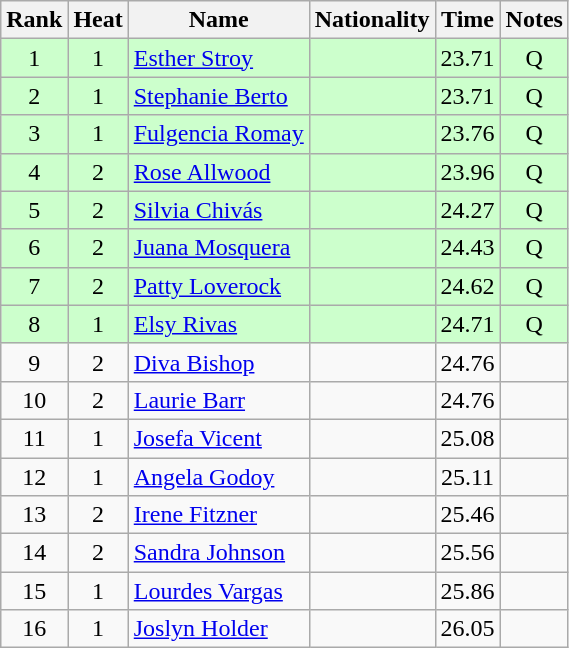<table class="wikitable sortable" style="text-align:center">
<tr>
<th>Rank</th>
<th>Heat</th>
<th>Name</th>
<th>Nationality</th>
<th>Time</th>
<th>Notes</th>
</tr>
<tr bgcolor=ccffcc>
<td>1</td>
<td>1</td>
<td align=left><a href='#'>Esther Stroy</a></td>
<td align=left></td>
<td>23.71</td>
<td>Q</td>
</tr>
<tr bgcolor=ccffcc>
<td>2</td>
<td>1</td>
<td align=left><a href='#'>Stephanie Berto</a></td>
<td align=left></td>
<td>23.71</td>
<td>Q</td>
</tr>
<tr bgcolor=ccffcc>
<td>3</td>
<td>1</td>
<td align=left><a href='#'>Fulgencia Romay</a></td>
<td align=left></td>
<td>23.76</td>
<td>Q</td>
</tr>
<tr bgcolor=ccffcc>
<td>4</td>
<td>2</td>
<td align=left><a href='#'>Rose Allwood</a></td>
<td align=left></td>
<td>23.96</td>
<td>Q</td>
</tr>
<tr bgcolor=ccffcc>
<td>5</td>
<td>2</td>
<td align=left><a href='#'>Silvia Chivás</a></td>
<td align=left></td>
<td>24.27</td>
<td>Q</td>
</tr>
<tr bgcolor=ccffcc>
<td>6</td>
<td>2</td>
<td align=left><a href='#'>Juana Mosquera</a></td>
<td align=left></td>
<td>24.43</td>
<td>Q</td>
</tr>
<tr bgcolor=ccffcc>
<td>7</td>
<td>2</td>
<td align=left><a href='#'>Patty Loverock</a></td>
<td align=left></td>
<td>24.62</td>
<td>Q</td>
</tr>
<tr bgcolor=ccffcc>
<td>8</td>
<td>1</td>
<td align=left><a href='#'>Elsy Rivas</a></td>
<td align=left></td>
<td>24.71</td>
<td>Q</td>
</tr>
<tr>
<td>9</td>
<td>2</td>
<td align=left><a href='#'>Diva Bishop</a></td>
<td align=left></td>
<td>24.76</td>
<td></td>
</tr>
<tr>
<td>10</td>
<td>2</td>
<td align=left><a href='#'>Laurie Barr</a></td>
<td align=left></td>
<td>24.76</td>
<td></td>
</tr>
<tr>
<td>11</td>
<td>1</td>
<td align=left><a href='#'>Josefa Vicent</a></td>
<td align=left></td>
<td>25.08</td>
<td></td>
</tr>
<tr>
<td>12</td>
<td>1</td>
<td align=left><a href='#'>Angela Godoy</a></td>
<td align=left></td>
<td>25.11</td>
<td></td>
</tr>
<tr>
<td>13</td>
<td>2</td>
<td align=left><a href='#'>Irene Fitzner</a></td>
<td align=left></td>
<td>25.46</td>
<td></td>
</tr>
<tr>
<td>14</td>
<td>2</td>
<td align=left><a href='#'>Sandra Johnson</a></td>
<td align=left></td>
<td>25.56</td>
<td></td>
</tr>
<tr>
<td>15</td>
<td>1</td>
<td align=left><a href='#'>Lourdes Vargas</a></td>
<td align=left></td>
<td>25.86</td>
<td></td>
</tr>
<tr>
<td>16</td>
<td>1</td>
<td align=left><a href='#'>Joslyn Holder</a></td>
<td align=left></td>
<td>26.05</td>
<td></td>
</tr>
</table>
